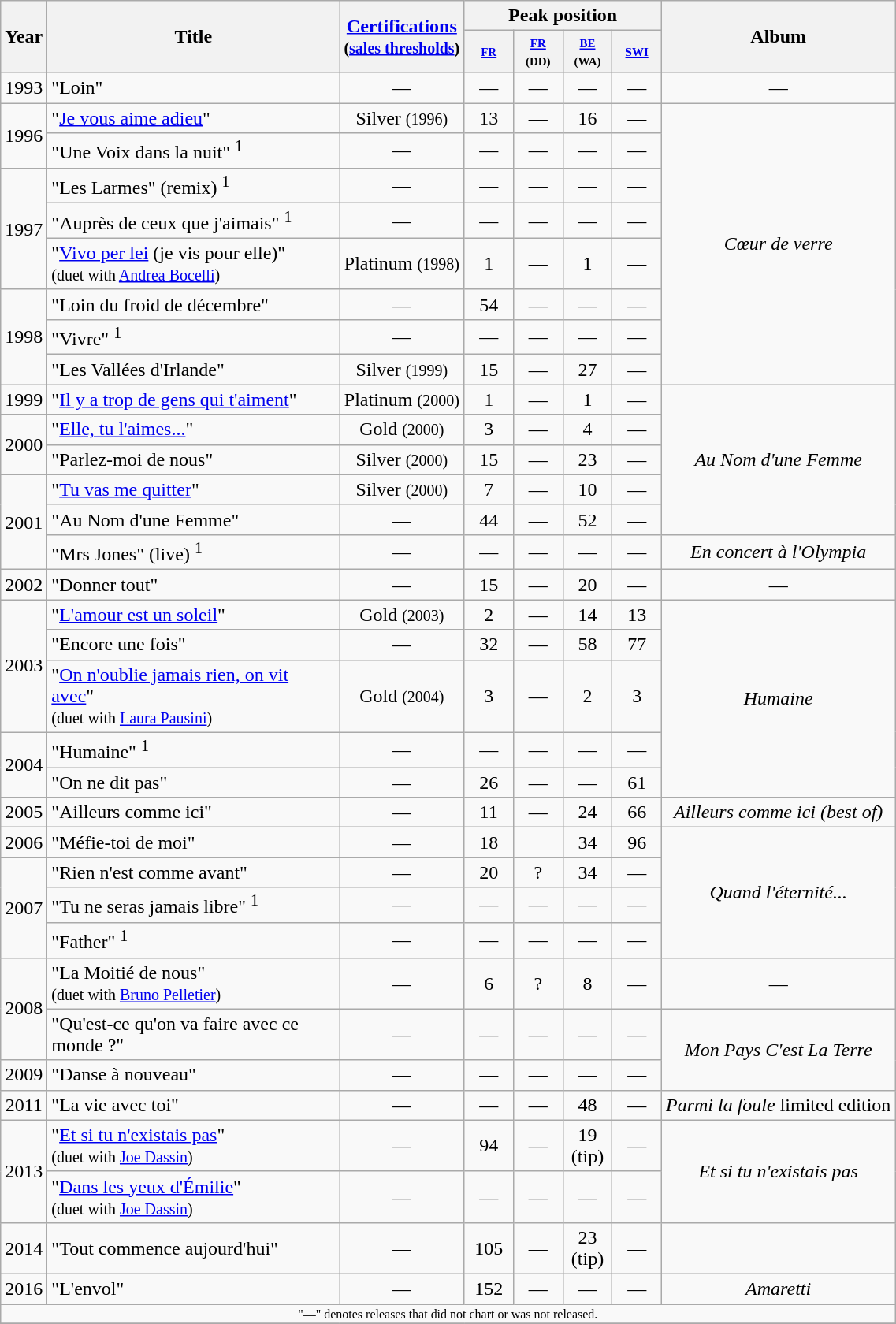<table class="wikitable" style=text-align:center;>
<tr>
<th rowspan="2" width="3">Year</th>
<th width="240" rowspan="2">Title</th>
<th rowspan="2"><a href='#'>Certifications</a><br><small>(<a href='#'>sales thresholds</a>)</small></th>
<th colspan="4">Peak position</th>
<th rowspan="2">Album</th>
</tr>
<tr ---->
<th style="width:3em;font-size:75%"><small><a href='#'>FR</a></small>  <br></th>
<th style="width:3em;font-size:75%"><small><a href='#'>FR</a> (DD)</small></th>
<th style="width:3em;font-size:75%"><small><a href='#'>BE</a> (WA)</small> <br></th>
<th style="width:3em;font-size:75%"><small><a href='#'>SWI</a></small> <br></th>
</tr>
<tr ---->
<td>1993</td>
<td align="left">"Loin"</td>
<td align="center">—</td>
<td align="center">—</td>
<td align="center">—</td>
<td align="center">—</td>
<td align="center">—</td>
<td align="center" rowspan="1">—</td>
</tr>
<tr ---->
<td rowspan="2">1996</td>
<td align="left">"<a href='#'>Je vous aime adieu</a>"</td>
<td align="center">Silver <small>(1996)</small></td>
<td align="center">13</td>
<td align="center">—</td>
<td align="center">16</td>
<td align="center">—</td>
<td align="center" rowspan="8"><em>Cœur de verre</em></td>
</tr>
<tr ---->
<td align="left">"Une Voix dans la nuit" <sup>1</sup></td>
<td align="center">—</td>
<td align="center">—</td>
<td align="center">—</td>
<td align="center">—</td>
<td align="center">—</td>
</tr>
<tr ---->
<td rowspan="3">1997</td>
<td align="left">"Les Larmes" (remix) <sup>1</sup></td>
<td align="center">—</td>
<td align="center">—</td>
<td align="center">—</td>
<td align="center">—</td>
<td align="center">—</td>
</tr>
<tr ---->
<td align="left">"Auprès de ceux que j'aimais" <sup>1</sup></td>
<td align="center">—</td>
<td align="center">—</td>
<td align="center">—</td>
<td align="center">—</td>
<td align="center">—</td>
</tr>
<tr ---->
<td align="left">"<a href='#'>Vivo per lei</a> (je vis pour elle)" <br><small>(duet with <a href='#'>Andrea Bocelli</a>)</small></td>
<td align="center">Platinum <small>(1998)</small></td>
<td align="center">1</td>
<td align="center">—</td>
<td align="center">1</td>
<td align="center">—</td>
</tr>
<tr ---->
<td rowspan="3">1998</td>
<td align="left">"Loin du froid de décembre"</td>
<td align="center">—</td>
<td align="center">54</td>
<td align="center">—</td>
<td align="center">—</td>
<td align="center">—</td>
</tr>
<tr ---->
<td align="left">"Vivre" <sup>1</sup></td>
<td align="center">—</td>
<td align="center">—</td>
<td align="center">—</td>
<td align="center">—</td>
<td align="center">—</td>
</tr>
<tr ---->
<td align="left">"Les Vallées d'Irlande"</td>
<td align="center">Silver <small>(1999)</small></td>
<td align="center">15</td>
<td align="center">—</td>
<td align="center">27</td>
<td align="center">—</td>
</tr>
<tr ---->
<td>1999</td>
<td align="left">"<a href='#'>Il y a trop de gens qui t'aiment</a>"</td>
<td align="center">Platinum <small>(2000)</small></td>
<td align="center">1</td>
<td align="center">—</td>
<td align="center">1</td>
<td align="center">—</td>
<td align="center" rowspan="5"><em>Au Nom d'une Femme</em></td>
</tr>
<tr ---->
<td rowspan="2">2000</td>
<td align="left">"<a href='#'>Elle, tu l'aimes...</a>"</td>
<td align="center">Gold <small>(2000)</small></td>
<td align="center">3</td>
<td align="center">—</td>
<td align="center">4</td>
<td align="center">—</td>
</tr>
<tr ---->
<td align="left">"Parlez-moi de nous"</td>
<td align="center">Silver <small>(2000)</small></td>
<td align="center">15</td>
<td align="center">—</td>
<td align="center">23</td>
<td align="center">—</td>
</tr>
<tr ---->
<td rowspan="3">2001</td>
<td align="left">"<a href='#'>Tu vas me quitter</a>"</td>
<td align="center">Silver <small>(2000)</small></td>
<td align="center">7</td>
<td align="center">—</td>
<td align="center">10</td>
<td align="center">—</td>
</tr>
<tr ---->
<td align="left">"Au Nom d'une Femme"</td>
<td align="center">—</td>
<td align="center">44</td>
<td align="center">—</td>
<td align="center">52</td>
<td align="center">—</td>
</tr>
<tr ---->
<td align="left">"Mrs Jones" (live) <sup>1</sup></td>
<td align="center">—</td>
<td align="center">—</td>
<td align="center">—</td>
<td align="center">—</td>
<td align="center">—</td>
<td align="center" rowspan="1"><em>En concert à l'Olympia</em></td>
</tr>
<tr ---->
<td rowspan="1">2002</td>
<td align="left">"Donner tout"</td>
<td align="center">—</td>
<td align="center">15</td>
<td align="center">—</td>
<td align="center">20</td>
<td align="center">—</td>
<td align="center" rowspan="1">—</td>
</tr>
<tr ---->
<td rowspan="3">2003</td>
<td align="left">"<a href='#'>L'amour est un soleil</a>"</td>
<td align="center">Gold <small>(2003)</small></td>
<td align="center">2</td>
<td align="center">—</td>
<td align="center">14</td>
<td align="center">13</td>
<td align="center" rowspan="5"><em>Humaine</em></td>
</tr>
<tr ---->
<td align="left">"Encore une fois"</td>
<td align="center">—</td>
<td align="center">32</td>
<td align="center">—</td>
<td align="center">58</td>
<td align="center">77</td>
</tr>
<tr ---->
<td align="left">"<a href='#'>On n'oublie jamais rien, on vit avec</a>" <br><small>(duet with <a href='#'>Laura Pausini</a>)</small></td>
<td align="center">Gold <small>(2004)</small></td>
<td align="center">3</td>
<td align="center">—</td>
<td align="center">2</td>
<td align="center">3</td>
</tr>
<tr ---->
<td rowspan="2">2004</td>
<td align="left">"Humaine" <sup>1</sup></td>
<td align="center">—</td>
<td align="center">—</td>
<td align="center">—</td>
<td align="center">—</td>
<td align="center">—</td>
</tr>
<tr ---->
<td align="left">"On ne dit pas"</td>
<td align="center">—</td>
<td align="center">26</td>
<td align="center">—</td>
<td align="center">—</td>
<td align="center">61</td>
</tr>
<tr ---->
<td rowspan="1">2005</td>
<td align="left">"Ailleurs comme ici"</td>
<td align="center">—</td>
<td align="center">11</td>
<td align="center">—</td>
<td align="center">24</td>
<td align="center">66</td>
<td align="center" rowspan="1"><em>Ailleurs comme ici (best of)</em></td>
</tr>
<tr ---->
<td rowspan="1">2006</td>
<td align="left">"Méfie-toi de moi"</td>
<td align="center">—</td>
<td align="center">18</td>
<td align="center"></td>
<td align="center">34</td>
<td align="center">96</td>
<td align="center" rowspan="4"><em>Quand l'éternité...</em></td>
</tr>
<tr ---->
<td rowspan="3">2007</td>
<td align="left">"Rien n'est comme avant"</td>
<td align="center">—</td>
<td align="center">20</td>
<td align="center">?</td>
<td align="center">34</td>
<td align="center">—</td>
</tr>
<tr ---->
<td align="left">"Tu ne seras jamais libre" <sup>1</sup></td>
<td align="center">—</td>
<td align="center">—</td>
<td align="center">—</td>
<td align="center">—</td>
<td align="center">—</td>
</tr>
<tr ---->
<td align="left">"Father" <sup>1</sup></td>
<td align="center">—</td>
<td align="center">—</td>
<td align="center">—</td>
<td align="center">—</td>
<td align="center">—</td>
</tr>
<tr ---->
<td rowspan="2">2008</td>
<td align="left">"La Moitié de nous" <br><small>(duet with <a href='#'>Bruno Pelletier</a>)</small></td>
<td align="center">—</td>
<td align="center">6</td>
<td align="center">?</td>
<td align="center">8</td>
<td align="center">—</td>
<td align="center" rowspan="1">—</td>
</tr>
<tr ---->
<td align="left">"Qu'est-ce qu'on va faire avec ce monde ?"</td>
<td align="center">—</td>
<td align="center">—</td>
<td align="center">—</td>
<td align="center">—</td>
<td align="center">—</td>
<td align="center" rowspan="2"><em>Mon Pays C'est La Terre</em></td>
</tr>
<tr>
<td rowspan="1">2009</td>
<td align="left">"Danse à nouveau"</td>
<td align="center">—</td>
<td align="center">—</td>
<td align="center">—</td>
<td align="center">—</td>
<td align="center">—</td>
</tr>
<tr>
<td rowspan="1">2011</td>
<td align="left">"La vie avec toi"</td>
<td align="center">—</td>
<td align="center">—</td>
<td align="center">—</td>
<td align="center">48</td>
<td align="center">—</td>
<td align="center" rowspan="1"><em>Parmi la foule</em> limited edition</td>
</tr>
<tr>
<td rowspan="2">2013</td>
<td align="left">"<a href='#'>Et si tu n'existais pas</a>" <br><small>(duet with <a href='#'>Joe Dassin</a>)</small></td>
<td align="center">—</td>
<td align="center">94</td>
<td align="center">—</td>
<td align="center">19 (tip)</td>
<td align="center">—</td>
<td align="center" rowspan="2"><em>Et si tu n'existais pas</em></td>
</tr>
<tr>
<td align="left">"<a href='#'>Dans les yeux d'Émilie</a>" <br><small>(duet with <a href='#'>Joe Dassin</a>)</small></td>
<td align="center">—</td>
<td align="center">—</td>
<td align="center">—</td>
<td align="center">—</td>
<td align="center">—</td>
</tr>
<tr>
<td>2014</td>
<td align="left">"Tout commence aujourd'hui"</td>
<td align="center">—</td>
<td align="center">105</td>
<td align="center">—</td>
<td align="center">23 (tip)</td>
<td align="center">—</td>
<td align="center"></td>
</tr>
<tr>
<td>2016</td>
<td align="left">"L'envol"</td>
<td align="center">—</td>
<td align="center">152<br></td>
<td align="center">—</td>
<td align="center">—</td>
<td align="center">—</td>
<td align="center"><em>Amaretti</em></td>
</tr>
<tr>
<td colspan="20" style="font-size:8pt">"—" denotes releases that did not chart or was not released.</td>
</tr>
<tr>
</tr>
</table>
